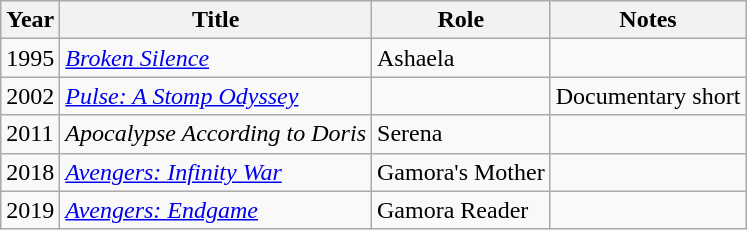<table class="wikitable sortable">
<tr>
<th>Year</th>
<th>Title</th>
<th>Role</th>
<th>Notes</th>
</tr>
<tr>
<td>1995</td>
<td><a href='#'><em>Broken Silence</em></a></td>
<td>Ashaela</td>
<td></td>
</tr>
<tr>
<td>2002</td>
<td><em><a href='#'>Pulse: A Stomp Odyssey</a></em></td>
<td></td>
<td>Documentary short</td>
</tr>
<tr>
<td>2011</td>
<td><em>Apocalypse According to Doris</em></td>
<td>Serena</td>
<td></td>
</tr>
<tr>
<td>2018</td>
<td><em><a href='#'>Avengers: Infinity War</a></em></td>
<td>Gamora's Mother</td>
<td></td>
</tr>
<tr>
<td>2019</td>
<td><em><a href='#'>Avengers: Endgame</a></em></td>
<td>Gamora Reader</td>
<td></td>
</tr>
</table>
